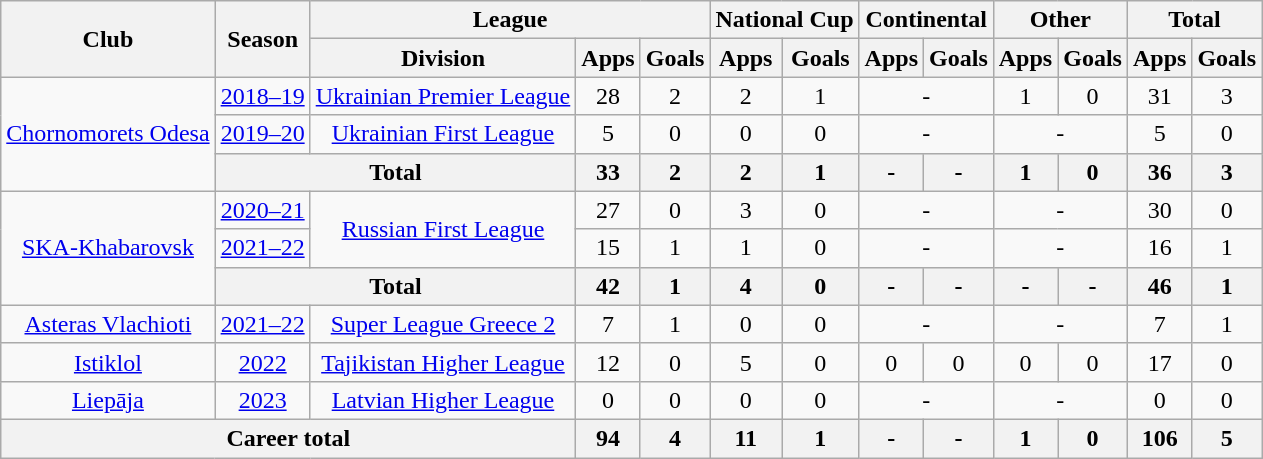<table class="wikitable" style="text-align: center;">
<tr>
<th rowspan="2">Club</th>
<th rowspan="2">Season</th>
<th colspan="3">League</th>
<th colspan="2">National Cup</th>
<th colspan="2">Continental</th>
<th colspan="2">Other</th>
<th colspan="2">Total</th>
</tr>
<tr>
<th>Division</th>
<th>Apps</th>
<th>Goals</th>
<th>Apps</th>
<th>Goals</th>
<th>Apps</th>
<th>Goals</th>
<th>Apps</th>
<th>Goals</th>
<th>Apps</th>
<th>Goals</th>
</tr>
<tr>
<td rowspan="3" valign="center"><a href='#'>Chornomorets Odesa</a></td>
<td><a href='#'>2018–19</a></td>
<td rowspan="1" valign="center"><a href='#'>Ukrainian Premier League</a></td>
<td>28</td>
<td>2</td>
<td>2</td>
<td>1</td>
<td colspan="2">-</td>
<td>1</td>
<td>0</td>
<td>31</td>
<td>3</td>
</tr>
<tr>
<td><a href='#'>2019–20</a></td>
<td rowspan="1" valign="center"><a href='#'>Ukrainian First League</a></td>
<td>5</td>
<td>0</td>
<td>0</td>
<td>0</td>
<td colspan="2">-</td>
<td colspan="2">-</td>
<td>5</td>
<td>0</td>
</tr>
<tr>
<th colspan="2">Total</th>
<th>33</th>
<th>2</th>
<th>2</th>
<th>1</th>
<th>-</th>
<th>-</th>
<th>1</th>
<th>0</th>
<th>36</th>
<th>3</th>
</tr>
<tr>
<td rowspan="3" valign="center"><a href='#'>SKA-Khabarovsk</a></td>
<td><a href='#'>2020–21</a></td>
<td rowspan="2" valign="center"><a href='#'>Russian First League</a></td>
<td>27</td>
<td>0</td>
<td>3</td>
<td>0</td>
<td colspan="2">-</td>
<td colspan="2">-</td>
<td>30</td>
<td>0</td>
</tr>
<tr>
<td><a href='#'>2021–22</a></td>
<td>15</td>
<td>1</td>
<td>1</td>
<td>0</td>
<td colspan="2">-</td>
<td colspan="2">-</td>
<td>16</td>
<td>1</td>
</tr>
<tr>
<th colspan="2">Total</th>
<th>42</th>
<th>1</th>
<th>4</th>
<th>0</th>
<th>-</th>
<th>-</th>
<th>-</th>
<th>-</th>
<th>46</th>
<th>1</th>
</tr>
<tr>
<td rowspan="1" valign="center"><a href='#'>Asteras Vlachioti</a></td>
<td><a href='#'>2021–22</a></td>
<td rowspan="1" valign="center"><a href='#'>Super League Greece 2</a></td>
<td>7</td>
<td>1</td>
<td>0</td>
<td>0</td>
<td colspan="2">-</td>
<td colspan="2">-</td>
<td>7</td>
<td>1</td>
</tr>
<tr>
<td rowspan="1" valign="center"><a href='#'>Istiklol</a></td>
<td><a href='#'>2022</a></td>
<td rowspan="1" valign="center"><a href='#'>Tajikistan Higher League</a></td>
<td>12</td>
<td>0</td>
<td>5</td>
<td>0</td>
<td>0</td>
<td>0</td>
<td>0</td>
<td>0</td>
<td>17</td>
<td>0</td>
</tr>
<tr>
<td rowspan="1" valign="center"><a href='#'>Liepāja</a></td>
<td><a href='#'>2023</a></td>
<td rowspan="1" valign="center"><a href='#'>Latvian Higher League</a></td>
<td>0</td>
<td>0</td>
<td>0</td>
<td>0</td>
<td colspan="2">-</td>
<td colspan="2">-</td>
<td>0</td>
<td>0</td>
</tr>
<tr>
<th colspan="3">Career total</th>
<th>94</th>
<th>4</th>
<th>11</th>
<th>1</th>
<th>-</th>
<th>-</th>
<th>1</th>
<th>0</th>
<th>106</th>
<th>5</th>
</tr>
</table>
